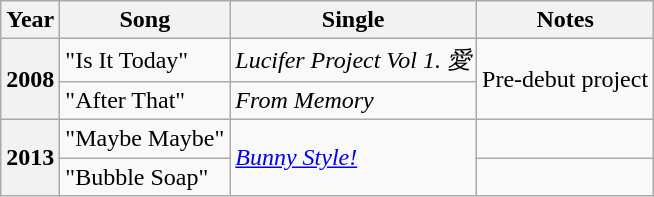<table class="wikitable plainrowheaders">
<tr>
<th scope="col">Year</th>
<th>Song</th>
<th>Single</th>
<th scope="col">Notes</th>
</tr>
<tr>
<th scope="row"  rowspan="2">2008</th>
<td>"Is It Today"</td>
<td><em>Lucifer Project Vol 1. 愛</em></td>
<td rowspan="2">Pre-debut project</td>
</tr>
<tr>
<td>"After That"</td>
<td><em>From Memory</em></td>
</tr>
<tr>
<th scope="row"  rowspan="2">2013</th>
<td>"Maybe Maybe"</td>
<td rowspan="2"><em><a href='#'>Bunny Style!</a></em></td>
<td></td>
</tr>
<tr>
<td>"Bubble Soap"</td>
<td></td>
</tr>
</table>
